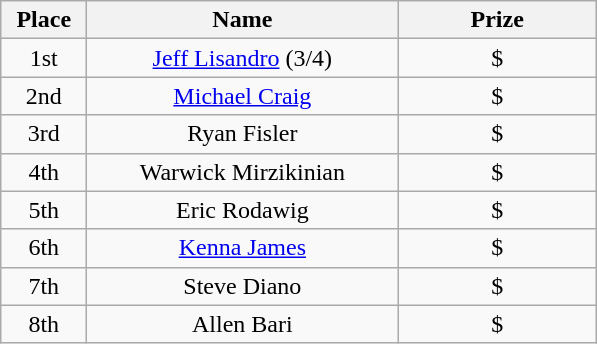<table class="wikitable">
<tr>
<th width="50">Place</th>
<th width="200">Name</th>
<th width="125">Prize</th>
</tr>
<tr>
<td align = "center">1st</td>
<td align = "center"><a href='#'>Jeff Lisandro</a> (3/4)</td>
<td align = "center">$</td>
</tr>
<tr>
<td align = "center">2nd</td>
<td align = "center"><a href='#'>Michael Craig</a></td>
<td align = "center">$</td>
</tr>
<tr>
<td align = "center">3rd</td>
<td align = "center">Ryan Fisler</td>
<td align = "center">$</td>
</tr>
<tr>
<td align = "center">4th</td>
<td align = "center">Warwick Mirzikinian</td>
<td align = "center">$</td>
</tr>
<tr>
<td align = "center">5th</td>
<td align = "center">Eric Rodawig</td>
<td align = "center">$</td>
</tr>
<tr>
<td align = "center">6th</td>
<td align = "center"><a href='#'>Kenna James</a></td>
<td align = "center">$</td>
</tr>
<tr>
<td align = "center">7th</td>
<td align = "center">Steve Diano</td>
<td align = "center">$</td>
</tr>
<tr>
<td align = "center">8th</td>
<td align = "center">Allen Bari</td>
<td align = "center">$</td>
</tr>
</table>
